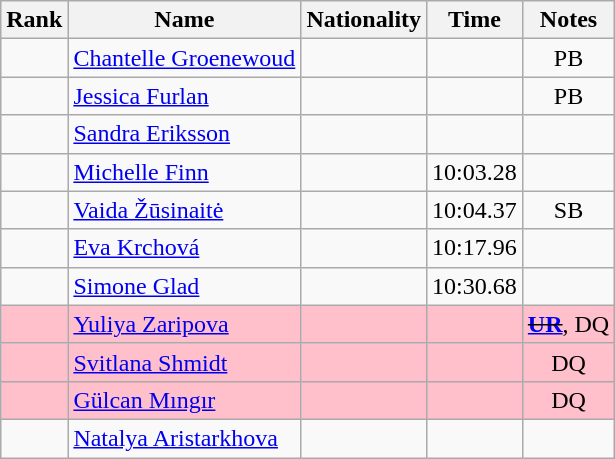<table class="wikitable sortable" style="text-align:center">
<tr>
<th>Rank</th>
<th>Name</th>
<th>Nationality</th>
<th>Time</th>
<th>Notes</th>
</tr>
<tr>
<td></td>
<td align=left><a href='#'>Chantelle Groenewoud</a></td>
<td align=left></td>
<td></td>
<td>PB</td>
</tr>
<tr>
<td></td>
<td align=left><a href='#'>Jessica Furlan</a></td>
<td align=left></td>
<td></td>
<td>PB</td>
</tr>
<tr>
<td></td>
<td align=left><a href='#'>Sandra Eriksson</a></td>
<td align=left></td>
<td></td>
<td></td>
</tr>
<tr>
<td></td>
<td align=left><a href='#'>Michelle Finn</a></td>
<td align=left></td>
<td>10:03.28</td>
<td></td>
</tr>
<tr>
<td></td>
<td align=left><a href='#'>Vaida Žūsinaitė</a></td>
<td align=left></td>
<td>10:04.37</td>
<td>SB</td>
</tr>
<tr>
<td></td>
<td align=left><a href='#'>Eva Krchová</a></td>
<td align=left></td>
<td>10:17.96</td>
<td></td>
</tr>
<tr>
<td></td>
<td align=left><a href='#'>Simone Glad</a></td>
<td align=left></td>
<td>10:30.68</td>
<td></td>
</tr>
<tr bgcolor=pink>
<td><s></s></td>
<td align=left><a href='#'>Yuliya Zaripova</a></td>
<td align=left></td>
<td><s></s></td>
<td><s><strong><a href='#'>UR</a></strong></s>, DQ</td>
</tr>
<tr bgcolor=pink>
<td><s></s></td>
<td align=left><a href='#'>Svitlana Shmidt</a></td>
<td align=left></td>
<td><s></s></td>
<td>DQ</td>
</tr>
<tr bgcolor=pink>
<td><s></s></td>
<td align=left><a href='#'>Gülcan Mıngır</a></td>
<td align=left></td>
<td><s></s></td>
<td>DQ</td>
</tr>
<tr>
<td></td>
<td align=left><a href='#'>Natalya Aristarkhova</a></td>
<td align=left></td>
<td></td>
<td></td>
</tr>
</table>
